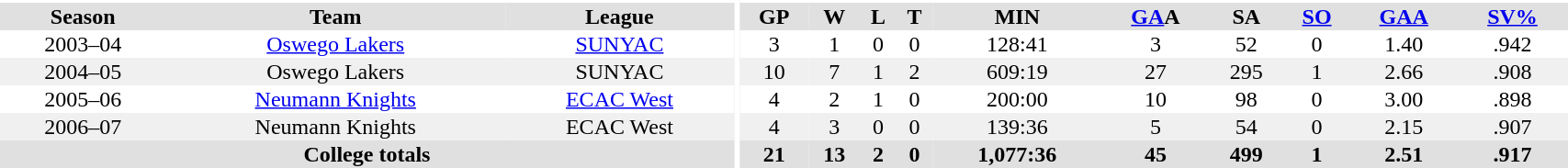<table BORDER="0" CELLPADDING="1" CELLSPACING="0" width="90%" style="text-align:center">
<tr bgcolor="#e0e0e0">
<th colspan="3" bgcolor="#ffffff"></th>
<th rowspan="99" bgcolor="#ffffff"></th>
</tr>
<tr bgcolor="#e0e0e0">
<th>Season</th>
<th>Team</th>
<th>League</th>
<th>GP</th>
<th>W</th>
<th>L</th>
<th>T</th>
<th>MIN</th>
<th><a href='#'>GA</a>A</th>
<th>SA</th>
<th><a href='#'>SO</a></th>
<th><a href='#'>GAA</a></th>
<th><a href='#'>SV%</a></th>
</tr>
<tr>
<td>2003–04</td>
<td><a href='#'>Oswego Lakers</a></td>
<td><a href='#'>SUNYAC</a></td>
<td>3</td>
<td>1</td>
<td>0</td>
<td>0</td>
<td>128:41</td>
<td>3</td>
<td>52</td>
<td>0</td>
<td>1.40</td>
<td>.942</td>
</tr>
<tr bgcolor="#f0f0f0">
<td>2004–05</td>
<td>Oswego Lakers</td>
<td>SUNYAC</td>
<td>10</td>
<td>7</td>
<td>1</td>
<td>2</td>
<td>609:19</td>
<td>27</td>
<td>295</td>
<td>1</td>
<td>2.66</td>
<td>.908</td>
</tr>
<tr>
<td>2005–06</td>
<td><a href='#'>Neumann Knights</a></td>
<td><a href='#'>ECAC West</a></td>
<td>4</td>
<td>2</td>
<td>1</td>
<td>0</td>
<td>200:00</td>
<td>10</td>
<td>98</td>
<td>0</td>
<td>3.00</td>
<td>.898</td>
</tr>
<tr bgcolor="#f0f0f0">
<td>2006–07</td>
<td>Neumann Knights</td>
<td>ECAC West</td>
<td>4</td>
<td>3</td>
<td>0</td>
<td>0</td>
<td>139:36</td>
<td>5</td>
<td>54</td>
<td>0</td>
<td>2.15</td>
<td>.907</td>
</tr>
<tr bgcolor="#e0e0e0">
<th colspan=3>College totals</th>
<th>21</th>
<th>13</th>
<th>2</th>
<th>0</th>
<th>1,077:36</th>
<th>45</th>
<th>499</th>
<th>1</th>
<th>2.51</th>
<th>.917</th>
</tr>
</table>
